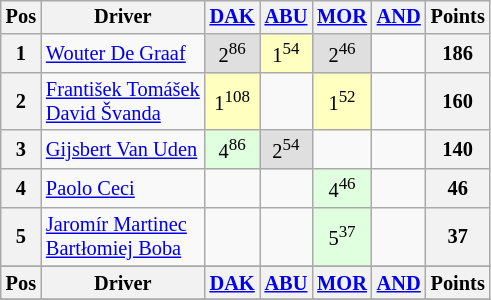<table class="wikitable" style="font-size: 85%; text-align: center; display: inline-table;">
<tr valign="top">
<th valign="middle">Pos</th>
<th valign="middle">Driver</th>
<th><a href='#'>DAK</a><br></th>
<th><a href='#'>ABU</a><br></th>
<th><a href='#'>MOR</a><br></th>
<th><a href='#'>AND</a><br></th>
<th valign="middle">Points</th>
</tr>
<tr>
<th>1</th>
<td align=left> <a href='#'>Wouter De Graaf</a></td>
<td style="background:#dfdfdf;">2<sup>86</sup></td>
<td style="background:#ffffbf;">1<sup>54</sup></td>
<td style="background:#dfdfdf;">2<sup>46</sup></td>
<td></td>
<th>186</th>
</tr>
<tr>
<th>2</th>
<td align=left> <a href='#'>František Tomášek</a><br> <a href='#'>David Švanda</a></td>
<td style="background:#ffffbf;">1<sup>108</sup></td>
<td></td>
<td style="background:#ffffbf;">1<sup>52</sup></td>
<td></td>
<th>160</th>
</tr>
<tr>
<th>3</th>
<td align=left> <a href='#'>Gijsbert Van Uden</a></td>
<td style="background:#dfffdf;">4<sup>86</sup></td>
<td style="background:#dfdfdf;">2<sup>54</sup></td>
<td></td>
<td></td>
<th>140</th>
</tr>
<tr>
<th>4</th>
<td align=left> <a href='#'>Paolo Ceci</a></td>
<td></td>
<td></td>
<td style="background:#dfffdf;">4<sup>46</sup></td>
<td></td>
<th>46</th>
</tr>
<tr>
<th>5</th>
<td align=left> <a href='#'>Jaromír Martinec</a><br> <a href='#'>Bartłomiej Boba</a></td>
<td></td>
<td></td>
<td style="background:#dfffdf;">5<sup>37</sup></td>
<td></td>
<th>37</th>
</tr>
<tr>
</tr>
<tr valign="top">
<th valign="middle">Pos</th>
<th valign="middle">Driver</th>
<th><a href='#'>DAK</a><br></th>
<th><a href='#'>ABU</a><br></th>
<th><a href='#'>MOR</a><br></th>
<th><a href='#'>AND</a><br></th>
<th valign="middle">Points</th>
</tr>
<tr>
</tr>
</table>
